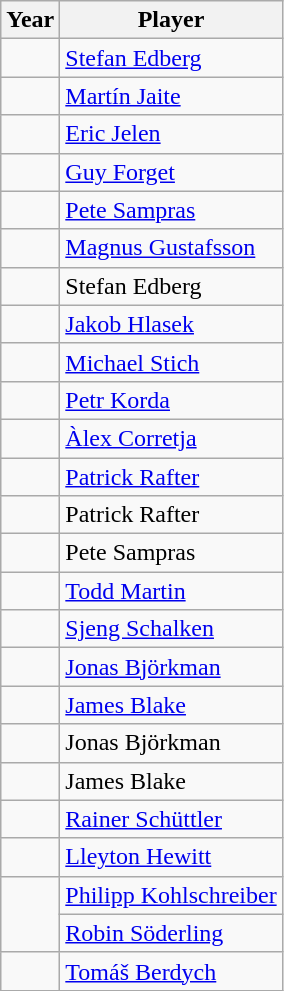<table class="wikitable sortable">
<tr>
<th>Year</th>
<th>Player</th>
</tr>
<tr>
<td></td>
<td> <a href='#'>Stefan Edberg</a></td>
</tr>
<tr>
<td></td>
<td> <a href='#'>Martín Jaite</a></td>
</tr>
<tr>
<td></td>
<td> <a href='#'>Eric Jelen</a></td>
</tr>
<tr>
<td></td>
<td> <a href='#'>Guy Forget</a></td>
</tr>
<tr>
<td></td>
<td> <a href='#'>Pete Sampras</a></td>
</tr>
<tr>
<td></td>
<td> <a href='#'>Magnus Gustafsson</a></td>
</tr>
<tr>
<td></td>
<td> Stefan Edberg </td>
</tr>
<tr>
<td></td>
<td> <a href='#'>Jakob Hlasek</a></td>
</tr>
<tr>
<td></td>
<td> <a href='#'>Michael Stich</a></td>
</tr>
<tr>
<td></td>
<td> <a href='#'>Petr Korda</a></td>
</tr>
<tr>
<td></td>
<td> <a href='#'>Àlex Corretja</a></td>
</tr>
<tr>
<td></td>
<td> <a href='#'>Patrick Rafter</a></td>
</tr>
<tr>
<td></td>
<td> Patrick Rafter </td>
</tr>
<tr>
<td></td>
<td> Pete Sampras </td>
</tr>
<tr>
<td></td>
<td> <a href='#'>Todd Martin</a></td>
</tr>
<tr>
<td></td>
<td> <a href='#'>Sjeng Schalken</a></td>
</tr>
<tr>
<td></td>
<td> <a href='#'>Jonas Björkman</a></td>
</tr>
<tr>
<td></td>
<td> <a href='#'>James Blake</a></td>
</tr>
<tr>
<td></td>
<td> Jonas Björkman </td>
</tr>
<tr>
<td></td>
<td> James Blake </td>
</tr>
<tr>
<td></td>
<td> <a href='#'>Rainer Schüttler</a></td>
</tr>
<tr>
<td></td>
<td> <a href='#'>Lleyton Hewitt</a></td>
</tr>
<tr>
<td rowspan="2"></td>
<td> <a href='#'>Philipp Kohlschreiber</a></td>
</tr>
<tr>
<td> <a href='#'>Robin Söderling</a></td>
</tr>
<tr>
<td></td>
<td> <a href='#'>Tomáš Berdych</a></td>
</tr>
</table>
